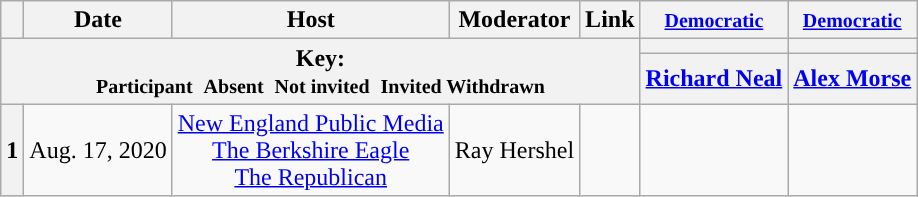<table class="wikitable" style="text-align:center;">
<tr>
<th scope="col"></th>
<th scope="col">Date</th>
<th scope="col">Host</th>
<th scope="col">Moderator</th>
<th scope="col">Link</th>
<th scope="col"><small><a href='#'>Democratic</a></small></th>
<th scope="col"><small><a href='#'>Democratic</a></small></th>
</tr>
<tr>
<th colspan="5" rowspan="2">Key:<br> <small>Participant </small>  <small>Absent </small>  <small>Not invited </small>  <small>Invited  Withdrawn</small></th>
<th scope="col" style="background:"></th>
<th scope="col" style="background:"></th>
</tr>
<tr>
<th scope="col"><a href='#'>Richard Neal</a></th>
<th scope="col"><a href='#'>Alex Morse</a></th>
</tr>
<tr>
<th>1</th>
<td style="white-space:nowrap;">Aug. 17, 2020</td>
<td style="white-space:nowrap;"><a href='#'>New England Public Media</a><br><a href='#'>The Berkshire Eagle</a><br><a href='#'>The Republican</a></td>
<td style="white-space:nowrap;">Ray Hershel</td>
<td style="white-space:nowrap;"></td>
<td></td>
<td></td>
</tr>
</table>
